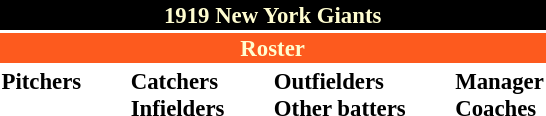<table class="toccolours" style="font-size: 95%;">
<tr>
<th colspan="10" style="background-color: black; color: #FFFDD0; text-align: center;">1919 New York Giants</th>
</tr>
<tr>
<td colspan="10" style="background-color: #fd5a1e; color: #FFFDD0; text-align: center;"><strong>Roster</strong></td>
</tr>
<tr>
<td valign="top"><strong>Pitchers</strong><br> 
 
 
 

 
 
 
 
 
 
 
 

 
 

 
</td>
<td width="25px"></td>
<td valign="top"><strong>Catchers</strong><br>


 
<strong>Infielders</strong>
 
 
 
 

 
 
 
</td>
<td width="25px"></td>
<td valign="top"><strong>Outfielders</strong><br> 

 
 
 
 
 

<strong>Other batters</strong>
</td>
<td width="25px"></td>
<td valign="top"><strong>Manager</strong><br>
<strong>Coaches</strong>
</td>
</tr>
</table>
